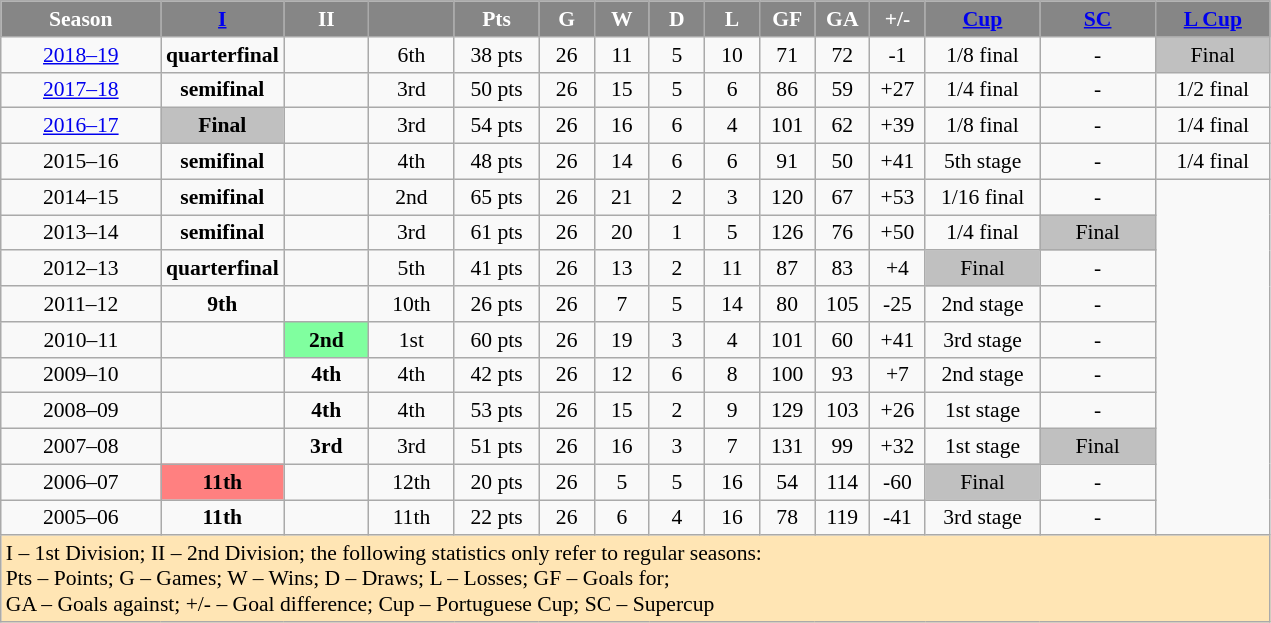<table class="wikitable sortable collapsible collapsed" style="font-size:90%" bgcolor="#f7f8ff" cellpadding="2" cellspacing="2" border="1" style="font-size: 95%; border: gray solid 1px; border-collapse: collapse; text-align:center">
<tr bgcolor="#868686" style="color: #ffffff">
<td width="100" align="center"><strong>Season</strong></td>
<td width="70" align="center"><strong><a href='#'>I</a></strong></td>
<td width="50" align="center"><strong>II</strong></td>
<td width="50" align="center"><strong></strong></td>
<td width="50" align="center"><strong>Pts</strong></td>
<td width="30" align="center"><strong>G</strong></td>
<td width="30" align="center"><strong>W</strong></td>
<td width="30" align="center"><strong>D</strong></td>
<td width="30" align="center"><strong>L</strong></td>
<td width="30" align="center"><strong>GF</strong></td>
<td width="30" align="center"><strong>GA</strong></td>
<td width="30" align="center"><strong>+/-</strong></td>
<td width="70" align="center"><strong><a href='#'>Cup</a></strong></td>
<td width="70" align="center"><strong><a href='#'>SC</a></strong></td>
<td width="70" align="center"><strong><a href='#'>L Cup</a></strong></td>
</tr>
<tr align=center>
<td><a href='#'>2018–19</a></td>
<td><strong>quarterfinal</strong></td>
<td></td>
<td>6th</td>
<td>38 pts</td>
<td>26</td>
<td>11</td>
<td>5</td>
<td>10</td>
<td>71</td>
<td>72</td>
<td>-1</td>
<td>1/8 final</td>
<td>-</td>
<td bgcolor=silver>Final</td>
</tr>
<tr align=center>
<td><a href='#'>2017–18</a></td>
<td><strong>semifinal</strong></td>
<td></td>
<td>3rd</td>
<td>50 pts</td>
<td>26</td>
<td>15</td>
<td>5</td>
<td>6</td>
<td>86</td>
<td>59</td>
<td>+27</td>
<td>1/4 final</td>
<td>-</td>
<td>1/2 final</td>
</tr>
<tr align=center>
<td><a href='#'>2016–17</a></td>
<td bgcolor=silver><strong>Final</strong></td>
<td></td>
<td>3rd</td>
<td>54 pts</td>
<td>26</td>
<td>16</td>
<td>6</td>
<td>4</td>
<td>101</td>
<td>62</td>
<td>+39</td>
<td>1/8 final</td>
<td>-</td>
<td>1/4 final</td>
</tr>
<tr align=center>
<td>2015–16</td>
<td><strong>semifinal</strong></td>
<td></td>
<td>4th</td>
<td>48 pts</td>
<td>26</td>
<td>14</td>
<td>6</td>
<td>6</td>
<td>91</td>
<td>50</td>
<td>+41</td>
<td>5th stage</td>
<td>-</td>
<td>1/4 final</td>
</tr>
<tr align=center>
<td>2014–15</td>
<td><strong>semifinal</strong></td>
<td></td>
<td>2nd</td>
<td>65 pts</td>
<td>26</td>
<td>21</td>
<td>2</td>
<td>3</td>
<td>120</td>
<td>67</td>
<td>+53</td>
<td>1/16 final</td>
<td>-</td>
<td rowspan=10></td>
</tr>
<tr align=center>
<td>2013–14</td>
<td><strong>semifinal</strong></td>
<td></td>
<td>3rd</td>
<td>61 pts</td>
<td>26</td>
<td>20</td>
<td>1</td>
<td>5</td>
<td>126</td>
<td>76</td>
<td>+50</td>
<td>1/4 final</td>
<td bgcolor="silver">Final</td>
</tr>
<tr align=center>
<td>2012–13</td>
<td><strong>quarterfinal</strong></td>
<td></td>
<td>5th</td>
<td>41 pts</td>
<td>26</td>
<td>13</td>
<td>2</td>
<td>11</td>
<td>87</td>
<td>83</td>
<td>+4</td>
<td bgcolor="silver">Final</td>
<td>-</td>
</tr>
<tr align=center>
<td>2011–12</td>
<td><strong>9th</strong></td>
<td></td>
<td>10th</td>
<td>26 pts</td>
<td>26</td>
<td>7</td>
<td>5</td>
<td>14</td>
<td>80</td>
<td>105</td>
<td>-25</td>
<td>2nd stage</td>
<td>-</td>
</tr>
<tr align=center>
<td>2010–11</td>
<td></td>
<td bgcolor="#80FF9F"><strong>2nd</strong></td>
<td>1st</td>
<td>60 pts</td>
<td>26</td>
<td>19</td>
<td>3</td>
<td>4</td>
<td>101</td>
<td>60</td>
<td>+41</td>
<td>3rd stage</td>
<td>-</td>
</tr>
<tr align=center>
<td>2009–10</td>
<td></td>
<td><strong>4th</strong></td>
<td>4th</td>
<td>42 pts</td>
<td>26</td>
<td>12</td>
<td>6</td>
<td>8</td>
<td>100</td>
<td>93</td>
<td>+7</td>
<td>2nd stage</td>
<td>-</td>
</tr>
<tr align=center>
<td>2008–09</td>
<td></td>
<td><strong>4th</strong></td>
<td>4th</td>
<td>53 pts</td>
<td>26</td>
<td>15</td>
<td>2</td>
<td>9</td>
<td>129</td>
<td>103</td>
<td>+26</td>
<td>1st stage</td>
<td>-</td>
</tr>
<tr align=center>
<td>2007–08</td>
<td></td>
<td><strong>3rd</strong></td>
<td>3rd</td>
<td>51 pts</td>
<td>26</td>
<td>16</td>
<td>3</td>
<td>7</td>
<td>131</td>
<td>99</td>
<td>+32</td>
<td>1st stage</td>
<td bgcolor="silver">Final</td>
</tr>
<tr align=center>
<td>2006–07</td>
<td bgcolor="#FF8080"><strong>11th</strong></td>
<td></td>
<td>12th</td>
<td>20 pts</td>
<td>26</td>
<td>5</td>
<td>5</td>
<td>16</td>
<td>54</td>
<td>114</td>
<td>-60</td>
<td bgcolor="silver">Final</td>
<td>-</td>
</tr>
<tr align=center>
<td>2005–06</td>
<td><strong>11th</strong></td>
<td></td>
<td>11th</td>
<td>22 pts</td>
<td>26</td>
<td>6</td>
<td>4</td>
<td>16</td>
<td>78</td>
<td>119</td>
<td>-41</td>
<td>3rd stage</td>
<td>-</td>
</tr>
<tr bgcolor=#ffe5b4>
<td colspan="16">I – 1st Division; II – 2nd Division; the following statistics only refer to regular seasons:<br>Pts – Points; G – Games; W – Wins; D – Draws; L – Losses; GF – Goals for;<br>GA – Goals against; +/- – Goal difference;  Cup – Portuguese Cup; SC – Supercup</td>
</tr>
</table>
